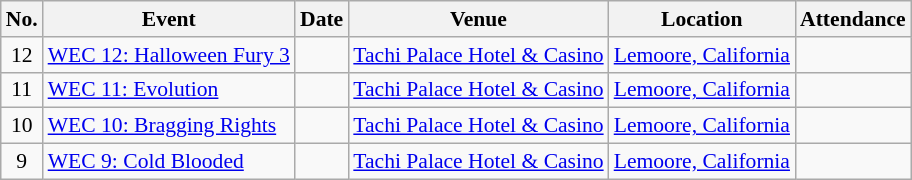<table class="sortable wikitable succession-box" style="font-size:90%;">
<tr>
<th>No.</th>
<th>Event</th>
<th>Date</th>
<th>Venue</th>
<th>Location</th>
<th>Attendance</th>
</tr>
<tr>
<td align=center>12</td>
<td><a href='#'> WEC 12: Halloween Fury 3</a></td>
<td></td>
<td><a href='#'>Tachi Palace Hotel & Casino</a></td>
<td><a href='#'>Lemoore, California</a></td>
<td></td>
</tr>
<tr>
<td align=center>11</td>
<td><a href='#'> WEC 11: Evolution</a></td>
<td></td>
<td><a href='#'>Tachi Palace Hotel & Casino</a></td>
<td><a href='#'>Lemoore, California</a></td>
<td></td>
</tr>
<tr>
<td align=center>10</td>
<td><a href='#'> WEC 10: Bragging Rights</a></td>
<td></td>
<td><a href='#'>Tachi Palace Hotel & Casino</a></td>
<td><a href='#'>Lemoore, California</a></td>
<td></td>
</tr>
<tr>
<td align=center>9</td>
<td><a href='#'> WEC 9: Cold Blooded</a></td>
<td></td>
<td><a href='#'>Tachi Palace Hotel & Casino</a></td>
<td><a href='#'>Lemoore, California</a></td>
<td></td>
</tr>
</table>
